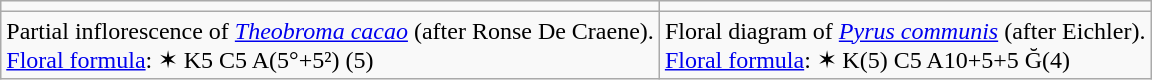<table class="wikitable">
<tr>
<td></td>
<td></td>
</tr>
<tr>
<td>Partial inflorescence of <em><a href='#'>Theobroma cacao</a></em> (after Ronse De Craene). <br><a href='#'>Floral formula</a>: ✶ K5 C5 A(5°+5²) (5)</td>
<td>Floral diagram of <em><a href='#'>Pyrus communis</a></em> (after Eichler). <br><a href='#'>Floral formula</a>: ✶ K(5) C5 A10+5+5 Ğ(4)</td>
</tr>
</table>
